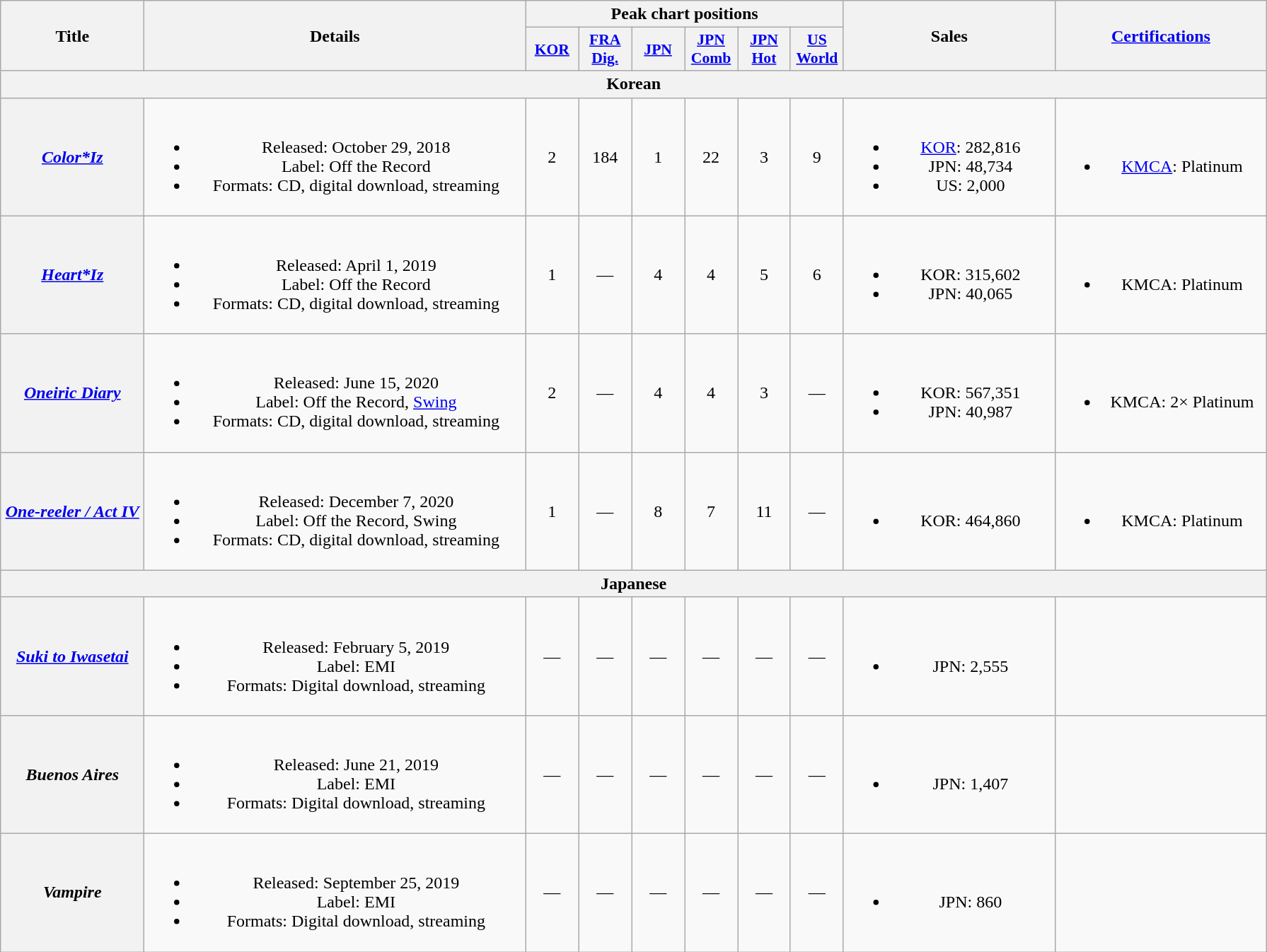<table class="wikitable plainrowheaders" style="text-align:center;">
<tr>
<th rowspan="2" scope="col" style="width:8em;">Title</th>
<th rowspan="2" scope="col" style="width:22em;">Details</th>
<th colspan="6" scope="col">Peak chart positions</th>
<th rowspan="2" scope="col" style="width:12em;">Sales</th>
<th rowspan="2" scope="col" style="width:12em;"><a href='#'>Certifications</a></th>
</tr>
<tr>
<th scope="col" style="width:3em;font-size:90%;"><a href='#'>KOR</a><br></th>
<th scope="col" style="width:3em;font-size:90%;"><a href='#'>FRA<br>Dig.</a><br></th>
<th scope="col" style="width:3em;font-size:90%;"><a href='#'>JPN</a><br></th>
<th scope="col" style="width:3em;font-size:90%;"><a href='#'>JPN<br>Comb</a><br></th>
<th scope="col" style="width:3em;font-size:90%;"><a href='#'>JPN Hot</a><br></th>
<th scope="col" style="width:3em;font-size:90%;"><a href='#'>US World</a><br></th>
</tr>
<tr>
<th colspan="12">Korean</th>
</tr>
<tr>
<th scope="row"><em><a href='#'>Color*Iz</a></em></th>
<td><br><ul><li>Released: October 29, 2018</li><li>Label: Off the Record</li><li>Formats: CD, digital download, streaming</li></ul></td>
<td>2</td>
<td>184</td>
<td>1</td>
<td>22</td>
<td>3</td>
<td>9</td>
<td><br><ul><li><a href='#'>KOR</a>: 282,816</li><li>JPN: 48,734</li><li>US: 2,000</li></ul></td>
<td><br><ul><li><a href='#'>KMCA</a>: Platinum</li></ul></td>
</tr>
<tr>
<th scope="row"><em><a href='#'>Heart*Iz</a></em></th>
<td><br><ul><li>Released: April 1, 2019</li><li>Label: Off the Record</li><li>Formats: CD, digital download, streaming</li></ul></td>
<td>1</td>
<td>—</td>
<td>4</td>
<td>4</td>
<td>5</td>
<td>6</td>
<td><br><ul><li>KOR: 315,602</li><li>JPN: 40,065</li></ul></td>
<td><br><ul><li>KMCA: Platinum</li></ul></td>
</tr>
<tr>
<th scope="row"><em><a href='#'>Oneiric Diary</a></em></th>
<td><br><ul><li>Released: June 15, 2020</li><li>Label: Off the Record, <a href='#'>Swing</a></li><li>Formats: CD, digital download, streaming</li></ul></td>
<td>2</td>
<td>—</td>
<td>4</td>
<td>4</td>
<td>3</td>
<td>—</td>
<td><br><ul><li>KOR: 567,351</li><li>JPN: 40,987</li></ul></td>
<td><br><ul><li>KMCA: 2× Platinum</li></ul></td>
</tr>
<tr>
<th scope="row"><em><a href='#'>One-reeler / Act IV</a></em></th>
<td><br><ul><li>Released: December 7, 2020</li><li>Label: Off the Record, Swing</li><li>Formats: CD, digital download, streaming</li></ul></td>
<td>1</td>
<td>—</td>
<td>8</td>
<td>7</td>
<td>11</td>
<td>—</td>
<td><br><ul><li>KOR: 464,860</li></ul></td>
<td><br><ul><li>KMCA: Platinum</li></ul></td>
</tr>
<tr>
<th colspan="12">Japanese</th>
</tr>
<tr>
<th scope="row"><em><a href='#'>Suki to Iwasetai</a></em></th>
<td><br><ul><li>Released: February 5, 2019</li><li>Label: EMI</li><li>Formats: Digital download, streaming</li></ul></td>
<td>—</td>
<td>—</td>
<td>—</td>
<td>—</td>
<td>—</td>
<td>—</td>
<td><br><ul><li>JPN: 2,555</li></ul></td>
<td></td>
</tr>
<tr>
<th scope="row"><em>Buenos Aires</em></th>
<td><br><ul><li>Released: June 21, 2019</li><li>Label: EMI</li><li>Formats: Digital download, streaming</li></ul></td>
<td>—</td>
<td>—</td>
<td>—</td>
<td>—</td>
<td>—</td>
<td>—</td>
<td><br><ul><li>JPN: 1,407</li></ul></td>
<td></td>
</tr>
<tr>
<th scope="row"><em>Vampire</em></th>
<td><br><ul><li>Released: September 25, 2019</li><li>Label: EMI</li><li>Formats: Digital download, streaming</li></ul></td>
<td>—</td>
<td>—</td>
<td>—</td>
<td>—</td>
<td>—</td>
<td>—</td>
<td><br><ul><li>JPN: 860</li></ul></td>
<td></td>
</tr>
</table>
